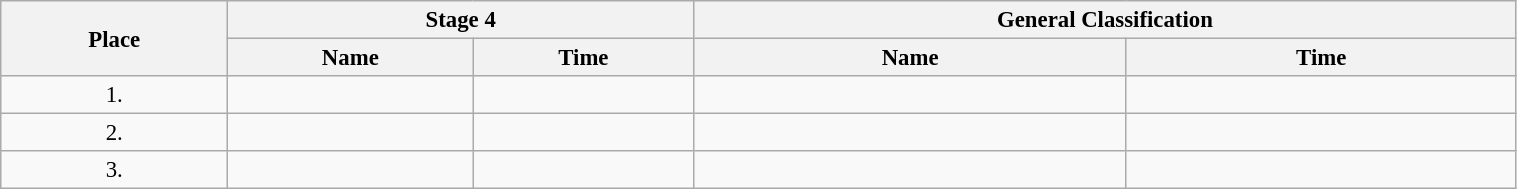<table class=wikitable style="font-size:95%" width="80%">
<tr>
<th rowspan="2">Place</th>
<th colspan="2">Stage 4</th>
<th colspan="2">General Classification</th>
</tr>
<tr>
<th>Name</th>
<th>Time</th>
<th>Name</th>
<th>Time</th>
</tr>
<tr>
<td align="center">1.</td>
<td></td>
<td></td>
<td></td>
<td></td>
</tr>
<tr>
<td align="center">2.</td>
<td></td>
<td></td>
<td></td>
<td></td>
</tr>
<tr>
<td align="center">3.</td>
<td></td>
<td></td>
<td></td>
<td></td>
</tr>
</table>
